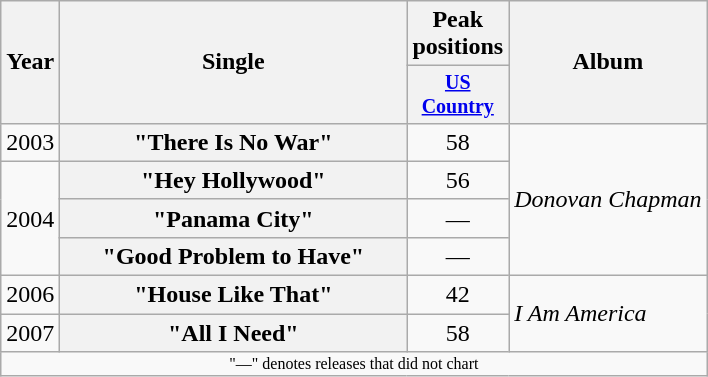<table class="wikitable plainrowheaders" style="text-align:center;">
<tr>
<th rowspan="2">Year</th>
<th rowspan="2" style="width:14em;">Single</th>
<th>Peak positions</th>
<th rowspan="2">Album</th>
</tr>
<tr style="font-size:smaller;">
<th style="width:60px;"><a href='#'>US Country</a></th>
</tr>
<tr>
<td>2003</td>
<th scope="row">"There Is No War"</th>
<td>58</td>
<td style="text-align:left;" rowspan="4"><em>Donovan Chapman</em></td>
</tr>
<tr>
<td rowspan="3">2004</td>
<th scope="row">"Hey Hollywood"</th>
<td>56</td>
</tr>
<tr>
<th scope="row">"Panama City"</th>
<td>—</td>
</tr>
<tr>
<th scope="row">"Good Problem to Have"</th>
<td>—</td>
</tr>
<tr>
<td>2006</td>
<th scope="row">"House Like That"</th>
<td>42</td>
<td style="text-align:left;" rowspan="2"><em>I Am America</em></td>
</tr>
<tr>
<td>2007</td>
<th scope="row">"All I Need"</th>
<td>58</td>
</tr>
<tr>
<td colspan="4" style="font-size:8pt">"—" denotes releases that did not chart</td>
</tr>
</table>
